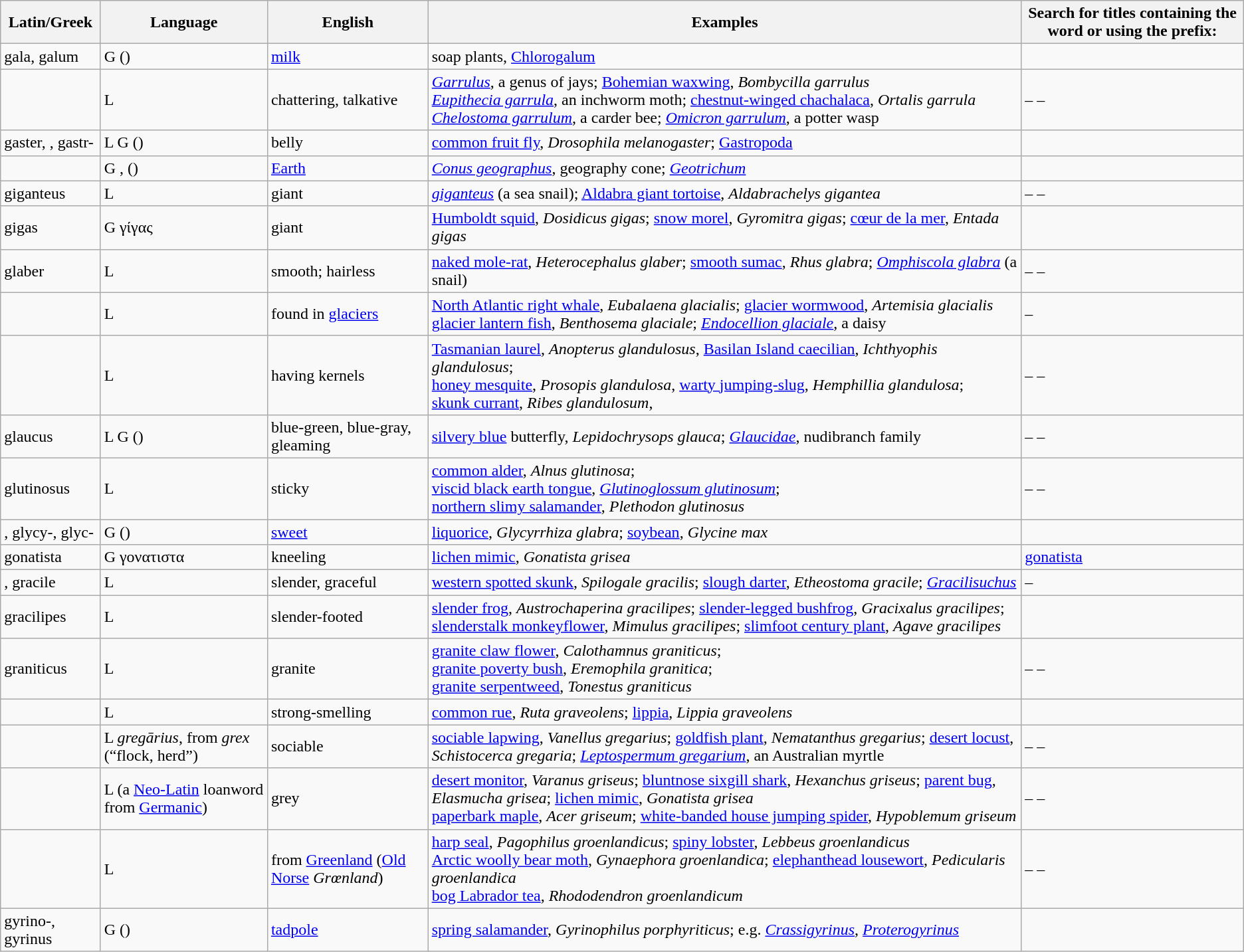<table class="wikitable">
<tr>
<th>Latin/Greek</th>
<th>Language</th>
<th>English</th>
<th>Examples</th>
<th>Search for titles containing the word or using the prefix:</th>
</tr>
<tr>
<td>gala, galum</td>
<td>G  ()</td>
<td><a href='#'>milk</a></td>
<td>soap plants, <a href='#'>Chlorogalum</a></td>
<td></td>
</tr>
<tr>
<td></td>
<td>L</td>
<td>chattering, talkative</td>
<td><em><a href='#'>Garrulus</a></em>, a genus of jays; <a href='#'>Bohemian waxwing</a>, <em>Bombycilla garrulus</em><br> <em><a href='#'>Eupithecia garrula</a></em>, an inchworm moth; <a href='#'>chestnut-winged chachalaca</a>, <em>Ortalis garrula</em><br> <em><a href='#'>Chelostoma garrulum</a></em>, a carder bee; <a href='#'><em>Omicron garrulum</em></a>, a potter wasp</td>
<td> –  – </td>
</tr>
<tr>
<td>gaster, , gastr-</td>
<td>L  G  ()</td>
<td>belly</td>
<td><a href='#'>common fruit fly</a>, <em>Drosophila melanogaster</em>; <a href='#'>Gastropoda</a></td>
<td></td>
</tr>
<tr>
<td></td>
<td>G ,  ()</td>
<td><a href='#'>Earth</a></td>
<td><em><a href='#'>Conus geographus</a></em>, geography cone; <em><a href='#'>Geotrichum</a></em></td>
<td></td>
</tr>
<tr>
<td>giganteus</td>
<td>L</td>
<td>giant</td>
<td><em><a href='#'>giganteus</a></em> (a sea snail); <a href='#'>Aldabra giant tortoise</a>, <em>Aldabrachelys gigantea</em></td>
<td> –  – </td>
</tr>
<tr>
<td>gigas</td>
<td>G γίγας</td>
<td>giant</td>
<td><a href='#'>Humboldt squid</a>, <em>Dosidicus gigas</em>; <a href='#'>snow morel</a>, <em>Gyromitra gigas</em>; <a href='#'>cœur de la mer</a>, <em>Entada gigas</em></td>
<td></td>
</tr>
<tr>
<td>glaber</td>
<td>L </td>
<td>smooth; hairless</td>
<td><a href='#'>naked mole-rat</a>, <em>Heterocephalus glaber</em>; <a href='#'>smooth sumac</a>, <em>Rhus glabra</em>; <em><a href='#'>Omphiscola glabra</a></em> (a snail)</td>
<td> –  – </td>
</tr>
<tr>
<td></td>
<td>L</td>
<td>found in <a href='#'>glaciers</a></td>
<td><a href='#'>North Atlantic right whale</a>, <em>Eubalaena glacialis</em>; <a href='#'>glacier wormwood</a>, <em>Artemisia glacialis</em> <br> <a href='#'>glacier lantern fish</a>, <em>Benthosema glaciale</em>; <em><a href='#'>Endocellion glaciale</a></em>, a daisy</td>
<td> – </td>
</tr>
<tr>
<td> </td>
<td>L</td>
<td>having kernels</td>
<td><a href='#'>Tasmanian laurel</a>, <em>Anopterus glandulosus</em>, <a href='#'>Basilan Island caecilian</a>, <em>Ichthyophis glandulosus</em>;<br> <a href='#'>honey mesquite</a>, <em>Prosopis glandulosa</em>, <a href='#'>warty jumping-slug</a>, <em>Hemphillia glandulosa</em>;<br> <a href='#'>skunk currant</a>, <em>Ribes glandulosum</em>,</td>
<td> –  – </td>
</tr>
<tr>
<td>glaucus</td>
<td>L  G  ()</td>
<td>blue-green, blue-gray, gleaming</td>
<td><a href='#'>silvery blue</a> butterfly, <em>Lepidochrysops glauca</em>; <em><a href='#'>Glaucidae</a></em>, nudibranch family</td>
<td> –  – </td>
</tr>
<tr>
<td>glutinosus</td>
<td>L </td>
<td>sticky</td>
<td><a href='#'>common alder</a>, <em>Alnus glutinosa</em>;<br> <a href='#'>viscid black earth tongue</a>, <em><a href='#'>Glutinoglossum glutinosum</a></em>;<br> <a href='#'>northern slimy salamander</a>, <em>Plethodon glutinosus</em></td>
<td> –  – </td>
</tr>
<tr>
<td>, glycy-, glyc-</td>
<td>G  ()</td>
<td><a href='#'>sweet</a></td>
<td><a href='#'>liquorice</a>, <em>Glycyrrhiza glabra</em>; <a href='#'>soybean</a>, <em>Glycine max</em></td>
<td></td>
</tr>
<tr>
<td>gonatista</td>
<td>G γονατιστα</td>
<td>kneeling</td>
<td><a href='#'>lichen mimic</a>, <em>Gonatista grisea</em></td>
<td><a href='#'>gonatista</a></td>
</tr>
<tr>
<td>, gracile</td>
<td>L</td>
<td>slender, graceful</td>
<td><a href='#'>western spotted skunk</a>, <em>Spilogale gracilis</em>; <a href='#'>slough darter</a>, <em>Etheostoma gracile</em>; <em><a href='#'>Gracilisuchus</a></em></td>
<td> – </td>
</tr>
<tr>
<td>gracilipes</td>
<td>L </td>
<td>slender-footed</td>
<td><a href='#'>slender frog</a>, <em>Austrochaperina gracilipes</em>; <a href='#'>slender-legged bushfrog</a>, <em>Gracixalus gracilipes</em>; <a href='#'>slenderstalk monkeyflower</a>, <em>Mimulus gracilipes</em>; <a href='#'>slimfoot century plant</a>, <em>Agave gracilipes</em></td>
<td></td>
</tr>
<tr>
<td>graniticus</td>
<td>L</td>
<td>granite</td>
<td><a href='#'>granite claw flower</a>, <em>Calothamnus graniticus</em>;<br> <a href='#'>granite poverty bush</a>, <em>Eremophila granitica</em>;<br> <a href='#'>granite serpentweed</a>, <em>Tonestus graniticus</em></td>
<td> –  – </td>
</tr>
<tr>
<td></td>
<td>L </td>
<td>strong-smelling</td>
<td><a href='#'>common rue</a>, <em>Ruta graveolens</em>; <a href='#'>lippia</a>, <em>Lippia graveolens</em></td>
<td></td>
</tr>
<tr>
<td></td>
<td>L <em>gregārius</em>, from <em>grex</em> (“flock, herd”)</td>
<td>sociable</td>
<td><a href='#'>sociable lapwing</a>, <em>Vanellus gregarius</em>; <a href='#'>goldfish plant</a>, <em>Nematanthus gregarius</em>; <a href='#'>desert locust</a>, <em>Schistocerca gregaria</em>; <em><a href='#'>Leptospermum gregarium</a></em>, an Australian myrtle</td>
<td> –  – </td>
</tr>
<tr>
<td></td>
<td>L (a <a href='#'>Neo-Latin</a> loanword from <a href='#'>Germanic</a>)</td>
<td>grey</td>
<td><a href='#'>desert monitor</a>, <em>Varanus griseus</em>; <a href='#'>bluntnose sixgill shark</a>, <em>Hexanchus griseus</em>; <a href='#'>parent bug</a>, <em>Elasmucha grisea</em>; <a href='#'>lichen mimic</a>, <em>Gonatista grisea</em><br><a href='#'>paperbark maple</a>, <em>Acer griseum</em>; <a href='#'>white-banded house jumping spider</a>, <em>Hypoblemum griseum</em></td>
<td> –  – </td>
</tr>
<tr>
<td></td>
<td>L</td>
<td>from <a href='#'>Greenland</a> (<a href='#'>Old Norse</a> <em>Grœnland</em>)</td>
<td><a href='#'>harp seal</a>, <em>Pagophilus groenlandicus</em>; <a href='#'>spiny lobster</a>, <em>Lebbeus groenlandicus</em><br><a href='#'>Arctic woolly bear moth</a>, <em>Gynaephora groenlandica</em>; <a href='#'>elephanthead lousewort</a>, <em>Pedicularis groenlandica</em><br><a href='#'>bog Labrador tea</a>, <em>Rhododendron groenlandicum</em></td>
<td> –  – </td>
</tr>
<tr>
<td>gyrino-, gyrinus</td>
<td>G  ()</td>
<td><a href='#'>tadpole</a></td>
<td><a href='#'>spring salamander</a>, <em>Gyrinophilus porphyriticus</em>; e.g. <em><a href='#'>Crassigyrinus</a></em>, <em><a href='#'>Proterogyrinus</a></em></td>
<td></td>
</tr>
</table>
